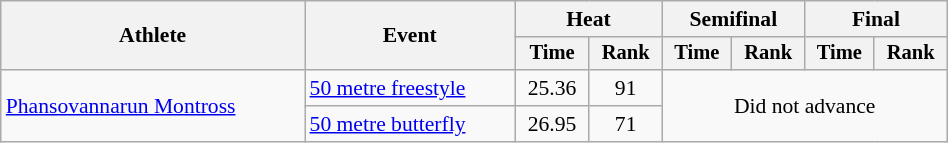<table class="wikitable" style="text-align:center; font-size:90%; width:50%;">
<tr>
<th rowspan="2">Athlete</th>
<th rowspan="2">Event</th>
<th colspan="2">Heat</th>
<th colspan="2">Semifinal</th>
<th colspan="2">Final</th>
</tr>
<tr style="font-size:95%">
<th>Time</th>
<th>Rank</th>
<th>Time</th>
<th>Rank</th>
<th>Time</th>
<th>Rank</th>
</tr>
<tr>
<td align=left rowspan=2><a href='#'>Phansovannarun Montross</a></td>
<td align=left><a href='#'>50 metre freestyle</a></td>
<td>25.36</td>
<td>91</td>
<td colspan=4 rowspan=2>Did not advance</td>
</tr>
<tr>
<td align=left><a href='#'>50 metre butterfly</a></td>
<td>26.95</td>
<td>71</td>
</tr>
</table>
